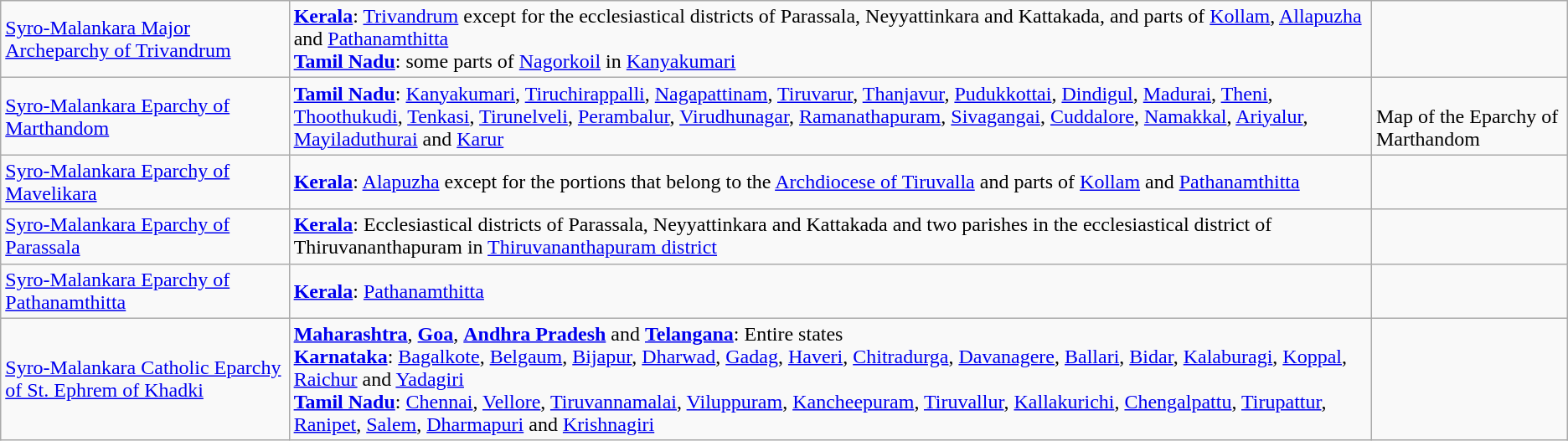<table class="wikitable">
<tr>
<td><a href='#'>Syro-Malankara Major Archeparchy of Trivandrum</a></td>
<td><strong><a href='#'>Kerala</a></strong>: <a href='#'>Trivandrum</a> except for the ecclesiastical districts of Parassala, Neyyattinkara and Kattakada, and parts of <a href='#'>Kollam</a>, <a href='#'>Allapuzha</a> and <a href='#'>Pathanamthitta</a><br><strong><a href='#'>Tamil Nadu</a></strong>: some parts of <a href='#'>Nagorkoil</a> in <a href='#'>Kanyakumari</a></td>
<td></td>
</tr>
<tr>
<td><a href='#'>Syro-Malankara Eparchy of Marthandom</a></td>
<td><strong><a href='#'>Tamil Nadu</a></strong>: <a href='#'>Kanyakumari</a>, <a href='#'>Tiruchirappalli</a>, <a href='#'>Nagapattinam</a>, <a href='#'>Tiruvarur</a>, <a href='#'>Thanjavur</a>, <a href='#'>Pudukkottai</a>, <a href='#'>Dindigul</a>, <a href='#'>Madurai</a>, <a href='#'>Theni</a>, <a href='#'>Thoothukudi</a>, <a href='#'>Tenkasi</a>, <a href='#'>Tirunelveli</a>, <a href='#'>Perambalur</a>, <a href='#'>Virudhunagar</a>, <a href='#'>Ramanathapuram</a>, <a href='#'>Sivagangai</a>, <a href='#'>Cuddalore</a>, <a href='#'>Namakkal</a>, <a href='#'>Ariyalur</a>, <a href='#'>Mayiladuthurai</a> and <a href='#'>Karur</a></td>
<td><br>Map of the Eparchy of Marthandom</td>
</tr>
<tr>
<td><a href='#'>Syro-Malankara Eparchy of Mavelikara</a></td>
<td><strong><a href='#'>Kerala</a></strong>: <a href='#'>Alapuzha</a> except for the portions that belong to the <a href='#'>Archdiocese of Tiruvalla</a> and parts of <a href='#'>Kollam</a> and <a href='#'>Pathanamthitta</a></td>
<td></td>
</tr>
<tr>
<td><a href='#'>Syro-Malankara Eparchy of Parassala</a></td>
<td><strong><a href='#'>Kerala</a></strong>: Ecclesiastical districts of Parassala, Neyyattinkara and Kattakada and two parishes in the ecclesiastical district of Thiruvananthapuram in <a href='#'>Thiruvananthapuram district</a></td>
<td></td>
</tr>
<tr>
<td><a href='#'>Syro-Malankara Eparchy of Pathanamthitta</a></td>
<td><strong><a href='#'>Kerala</a></strong>: <a href='#'>Pathanamthitta</a></td>
<td></td>
</tr>
<tr>
<td><a href='#'>Syro-Malankara Catholic Eparchy of St. Ephrem of Khadki</a></td>
<td><strong><a href='#'>Maharashtra</a></strong>, <strong><a href='#'>Goa</a></strong>, <strong><a href='#'>Andhra Pradesh</a></strong> and <strong><a href='#'>Telangana</a></strong>: Entire states<br><strong><a href='#'>Karnataka</a></strong>: <a href='#'>Bagalkote</a>, <a href='#'>Belgaum</a>, <a href='#'>Bijapur</a>, <a href='#'>Dharwad</a>, <a href='#'>Gadag</a>, <a href='#'>Haveri</a>, <a href='#'>Chitradurga</a>, <a href='#'>Davanagere</a>, <a href='#'>Ballari</a>, <a href='#'>Bidar</a>, <a href='#'>Kalaburagi</a>, <a href='#'>Koppal</a>, <a href='#'>Raichur</a> and <a href='#'>Yadagiri</a><br><strong><a href='#'>Tamil Nadu</a></strong>: <a href='#'>Chennai</a>, <a href='#'>Vellore</a>, <a href='#'>Tiruvannamalai</a>, <a href='#'>Viluppuram</a>, <a href='#'>Kancheepuram</a>, <a href='#'>Tiruvallur</a>, <a href='#'>Kallakurichi</a>, <a href='#'>Chengalpattu</a>, <a href='#'>Tirupattur</a>, <a href='#'>Ranipet</a>, <a href='#'>Salem</a>, <a href='#'>Dharmapuri</a> and <a href='#'>Krishnagiri</a></td>
</tr>
</table>
